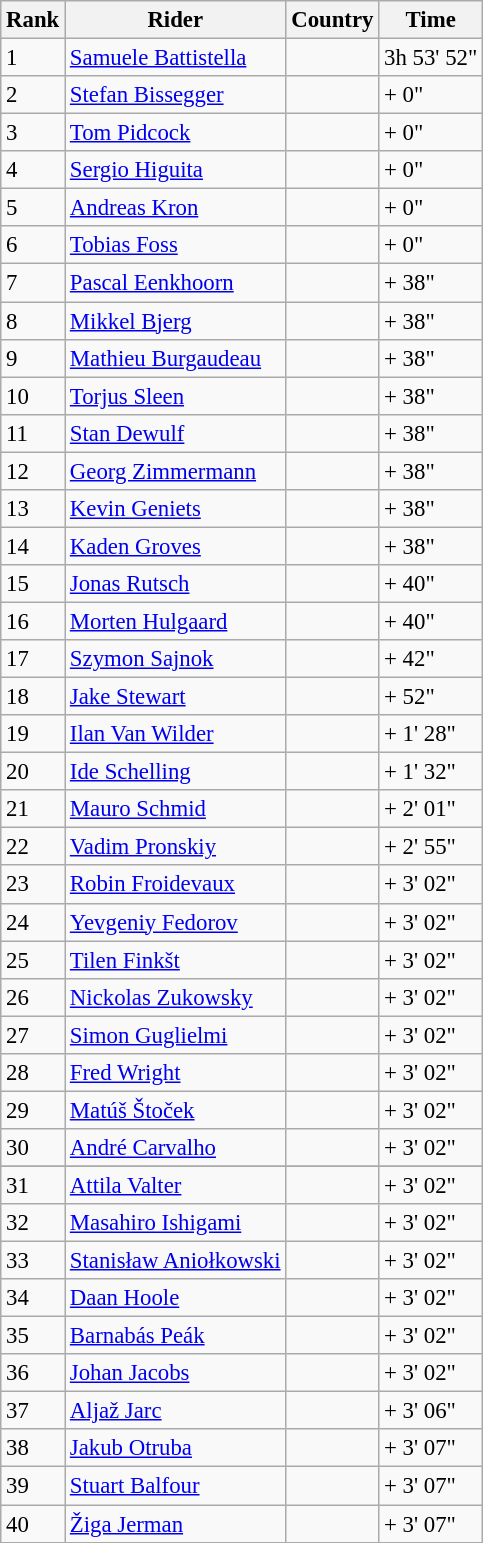<table class="wikitable" style="font-size:95%; text-align:left;">
<tr>
<th>Rank</th>
<th>Rider</th>
<th>Country</th>
<th>Time</th>
</tr>
<tr>
<td>1</td>
<td><a href='#'>Samuele Battistella</a></td>
<td></td>
<td>3h 53' 52"</td>
</tr>
<tr>
<td>2</td>
<td><a href='#'>Stefan Bissegger</a></td>
<td></td>
<td>+ 0"</td>
</tr>
<tr>
<td>3</td>
<td><a href='#'>Tom Pidcock</a></td>
<td></td>
<td>+ 0"</td>
</tr>
<tr>
<td>4</td>
<td><a href='#'>Sergio Higuita</a></td>
<td></td>
<td>+ 0"</td>
</tr>
<tr>
<td>5</td>
<td><a href='#'>Andreas Kron</a></td>
<td></td>
<td>+ 0"</td>
</tr>
<tr>
<td>6</td>
<td><a href='#'>Tobias Foss</a></td>
<td></td>
<td>+ 0"</td>
</tr>
<tr>
<td>7</td>
<td><a href='#'>Pascal Eenkhoorn</a></td>
<td></td>
<td>+ 38"</td>
</tr>
<tr>
<td>8</td>
<td><a href='#'>Mikkel Bjerg</a></td>
<td></td>
<td>+ 38"</td>
</tr>
<tr>
<td>9</td>
<td><a href='#'>Mathieu Burgaudeau</a></td>
<td></td>
<td>+ 38"</td>
</tr>
<tr>
<td>10</td>
<td><a href='#'>Torjus Sleen</a></td>
<td></td>
<td>+ 38"</td>
</tr>
<tr>
<td>11</td>
<td><a href='#'>Stan Dewulf</a></td>
<td></td>
<td>+ 38"</td>
</tr>
<tr>
<td>12</td>
<td><a href='#'>Georg Zimmermann</a></td>
<td></td>
<td>+ 38"</td>
</tr>
<tr>
<td>13</td>
<td><a href='#'>Kevin Geniets</a></td>
<td></td>
<td>+ 38"</td>
</tr>
<tr>
<td>14</td>
<td><a href='#'>Kaden Groves</a></td>
<td></td>
<td>+ 38"</td>
</tr>
<tr>
<td>15</td>
<td><a href='#'>Jonas Rutsch</a></td>
<td></td>
<td>+ 40"</td>
</tr>
<tr>
<td>16</td>
<td><a href='#'>Morten Hulgaard</a></td>
<td></td>
<td>+ 40"</td>
</tr>
<tr>
<td>17</td>
<td><a href='#'>Szymon Sajnok</a></td>
<td></td>
<td>+ 42"</td>
</tr>
<tr>
<td>18</td>
<td><a href='#'>Jake Stewart</a></td>
<td></td>
<td>+ 52"</td>
</tr>
<tr>
<td>19</td>
<td><a href='#'>Ilan Van Wilder</a></td>
<td></td>
<td>+ 1' 28"</td>
</tr>
<tr>
<td>20</td>
<td><a href='#'>Ide Schelling</a></td>
<td></td>
<td>+ 1' 32"</td>
</tr>
<tr>
<td>21</td>
<td><a href='#'>Mauro Schmid</a></td>
<td></td>
<td>+ 2' 01"</td>
</tr>
<tr>
<td>22</td>
<td><a href='#'>Vadim Pronskiy</a></td>
<td></td>
<td>+ 2' 55"</td>
</tr>
<tr>
<td>23</td>
<td><a href='#'>Robin Froidevaux</a></td>
<td></td>
<td>+ 3' 02"</td>
</tr>
<tr>
<td>24</td>
<td><a href='#'>Yevgeniy Fedorov</a></td>
<td></td>
<td>+ 3' 02"</td>
</tr>
<tr>
<td>25</td>
<td><a href='#'>Tilen Finkšt</a></td>
<td></td>
<td>+ 3' 02"</td>
</tr>
<tr>
<td>26</td>
<td><a href='#'>Nickolas Zukowsky</a></td>
<td></td>
<td>+ 3' 02"</td>
</tr>
<tr>
<td>27</td>
<td><a href='#'>Simon Guglielmi</a></td>
<td></td>
<td>+ 3' 02"</td>
</tr>
<tr>
<td>28</td>
<td><a href='#'>Fred Wright</a></td>
<td></td>
<td>+ 3' 02"</td>
</tr>
<tr>
<td>29</td>
<td><a href='#'>Matúš Štoček</a></td>
<td></td>
<td>+ 3' 02"</td>
</tr>
<tr>
<td>30</td>
<td><a href='#'>André Carvalho</a></td>
<td></td>
<td>+ 3' 02"</td>
</tr>
<tr>
</tr>
<tr>
<td>31</td>
<td><a href='#'>Attila Valter</a></td>
<td></td>
<td>+ 3' 02"</td>
</tr>
<tr>
<td>32</td>
<td><a href='#'>Masahiro Ishigami</a></td>
<td></td>
<td>+ 3' 02"</td>
</tr>
<tr>
<td>33</td>
<td><a href='#'>Stanisław Aniołkowski</a></td>
<td></td>
<td>+ 3' 02"</td>
</tr>
<tr>
<td>34</td>
<td><a href='#'>Daan Hoole</a></td>
<td></td>
<td>+ 3' 02"</td>
</tr>
<tr>
<td>35</td>
<td><a href='#'>Barnabás Peák</a></td>
<td></td>
<td>+ 3' 02"</td>
</tr>
<tr>
<td>36</td>
<td><a href='#'>Johan Jacobs</a></td>
<td></td>
<td>+ 3' 02"</td>
</tr>
<tr>
<td>37</td>
<td><a href='#'>Aljaž Jarc</a></td>
<td></td>
<td>+ 3' 06"</td>
</tr>
<tr>
<td>38</td>
<td><a href='#'>Jakub Otruba</a></td>
<td></td>
<td>+ 3' 07"</td>
</tr>
<tr>
<td>39</td>
<td><a href='#'>Stuart Balfour</a></td>
<td></td>
<td>+ 3' 07"</td>
</tr>
<tr>
<td>40</td>
<td><a href='#'>Žiga Jerman</a></td>
<td></td>
<td>+ 3' 07"</td>
</tr>
</table>
